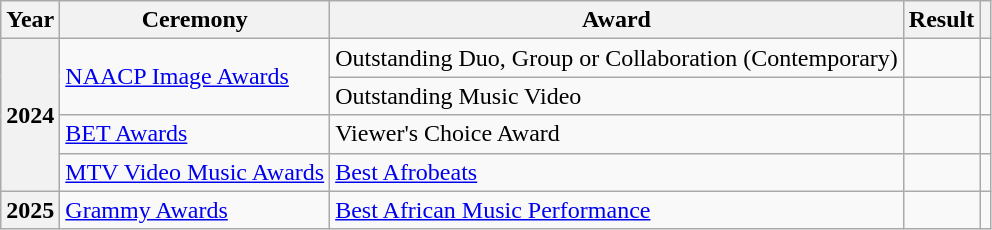<table class="wikitable sortable plainrowheaders">
<tr>
<th scope="col">Year</th>
<th scope="col">Ceremony</th>
<th scope="col">Award</th>
<th scope="col">Result</th>
<th scope="col" class="unsortable"></th>
</tr>
<tr>
<th scope="row" rowspan="4">2024</th>
<td rowspan="2"><a href='#'>NAACP Image Awards</a></td>
<td>Outstanding Duo, Group or Collaboration (Contemporary)</td>
<td></td>
<td></td>
</tr>
<tr>
<td>Outstanding Music Video</td>
<td></td>
<td></td>
</tr>
<tr>
<td rowspan="1"><a href='#'>BET Awards</a></td>
<td>Viewer's Choice Award</td>
<td></td>
<td></td>
</tr>
<tr>
<td rowspan="1"><a href='#'>MTV Video Music Awards</a></td>
<td><a href='#'>Best Afrobeats</a></td>
<td></td>
<td></td>
</tr>
<tr>
<th scope="row" rowspan="2">2025</th>
<td><a href='#'>Grammy Awards</a></td>
<td><a href='#'>Best African Music Performance</a></td>
<td></td>
<td></td>
</tr>
</table>
